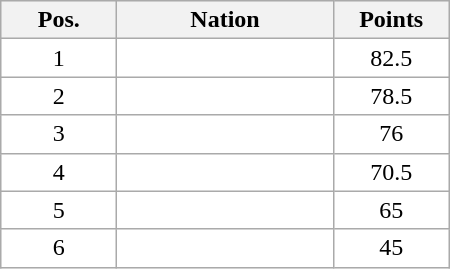<table class="wikitable gauche" cellspacing="1" style="width:300px;">
<tr style="background:#efefef; text-align:center;">
<th style="width:70px;">Pos.</th>
<th>Nation</th>
<th style="width:70px;">Points</th>
</tr>
<tr style="vertical-align:top; text-align:center; background:#fff;">
<td>1</td>
<td style="text-align:left;"></td>
<td>82.5</td>
</tr>
<tr style="vertical-align:top; text-align:center; background:#fff;">
<td>2</td>
<td style="text-align:left;"></td>
<td>78.5</td>
</tr>
<tr style="vertical-align:top; text-align:center; background:#fff;">
<td>3</td>
<td style="text-align:left;"></td>
<td>76</td>
</tr>
<tr style="vertical-align:top; text-align:center; background:#fff;">
<td>4</td>
<td style="text-align:left;"></td>
<td>70.5</td>
</tr>
<tr style="vertical-align:top; text-align:center; background:#fff;">
<td>5</td>
<td style="text-align:left;"></td>
<td>65</td>
</tr>
<tr style="vertical-align:top; text-align:center; background:#fff;">
<td>6</td>
<td style="text-align:left;"></td>
<td>45</td>
</tr>
</table>
